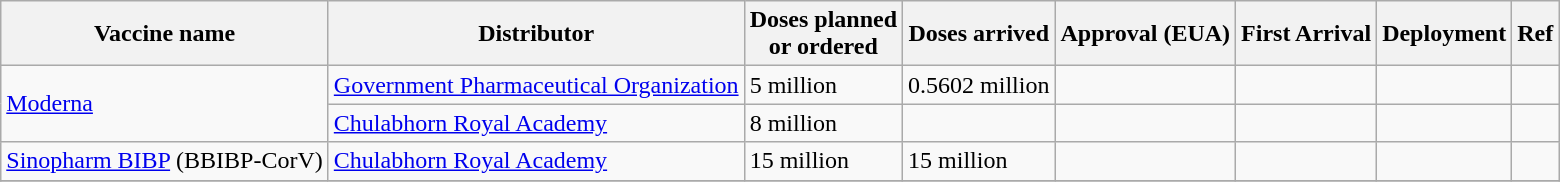<table class="wikitable">
<tr>
<th>Vaccine name</th>
<th>Distributor</th>
<th>Doses planned<br> or ordered</th>
<th>Doses arrived</th>
<th>Approval (EUA)</th>
<th>First Arrival</th>
<th>Deployment</th>
<th>Ref</th>
</tr>
<tr>
<td rowspan=2> <a href='#'>Moderna</a></td>
<td><a href='#'>Government Pharmaceutical Organization</a></td>
<td>5 million</td>
<td>0.5602 million</td>
<td></td>
<td></td>
<td></td>
<td></td>
</tr>
<tr>
<td><a href='#'>Chulabhorn Royal Academy</a></td>
<td>8 million</td>
<td></td>
<td></td>
<td></td>
<td></td>
<td></td>
</tr>
<tr>
<td> <a href='#'>Sinopharm BIBP</a> (BBIBP-CorV)</td>
<td><a href='#'>Chulabhorn Royal Academy</a></td>
<td>15 million</td>
<td>15 million</td>
<td></td>
<td></td>
<td></td>
<td></td>
</tr>
<tr>
</tr>
</table>
